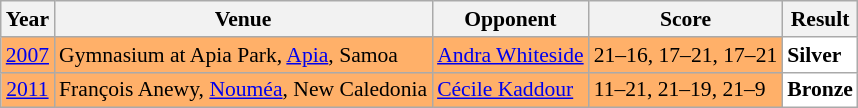<table class="sortable wikitable" style="font-size: 90%;">
<tr>
<th>Year</th>
<th>Venue</th>
<th>Opponent</th>
<th>Score</th>
<th>Result</th>
</tr>
<tr style="background:#FFB069">
<td align="center"><a href='#'>2007</a></td>
<td align="left">Gymnasium at Apia Park, <a href='#'>Apia</a>, Samoa</td>
<td align="left"> <a href='#'>Andra Whiteside</a></td>
<td align="left">21–16, 17–21, 17–21</td>
<td style="text-align:left; background:white"> <strong>Silver</strong></td>
</tr>
<tr style="background:#FFB069">
<td align="center"><a href='#'>2011</a></td>
<td align="left">François Anewy, <a href='#'>Nouméa</a>, New Caledonia</td>
<td align="left"> <a href='#'>Cécile Kaddour</a></td>
<td align="left">11–21, 21–19, 21–9</td>
<td style="text-align:left; background:white"> <strong>Bronze</strong></td>
</tr>
</table>
